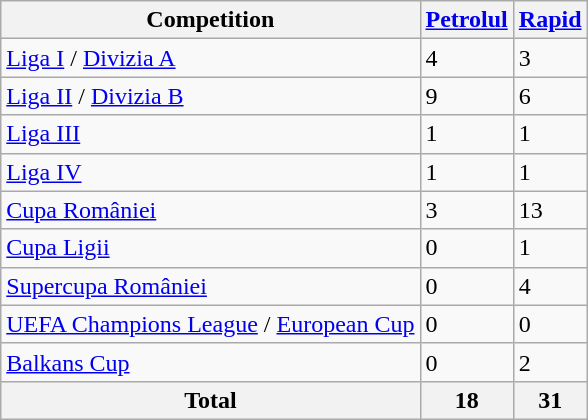<table class="wikitable">
<tr>
<th>Competition</th>
<th><a href='#'>Petrolul</a></th>
<th><a href='#'>Rapid</a></th>
</tr>
<tr>
<td><a href='#'>Liga I</a> / <a href='#'>Divizia A</a></td>
<td>4</td>
<td>3</td>
</tr>
<tr>
<td><a href='#'>Liga II</a> / <a href='#'>Divizia B</a></td>
<td>9</td>
<td>6</td>
</tr>
<tr>
<td><a href='#'>Liga III</a></td>
<td>1</td>
<td>1</td>
</tr>
<tr>
<td><a href='#'>Liga IV</a></td>
<td>1</td>
<td>1</td>
</tr>
<tr>
<td><a href='#'>Cupa României</a></td>
<td>3</td>
<td>13</td>
</tr>
<tr>
<td><a href='#'>Cupa Ligii</a></td>
<td>0</td>
<td>1</td>
</tr>
<tr>
<td><a href='#'>Supercupa României</a></td>
<td>0</td>
<td>4</td>
</tr>
<tr>
<td><a href='#'>UEFA Champions League</a> / <a href='#'>European Cup</a></td>
<td>0</td>
<td>0</td>
</tr>
<tr>
<td><a href='#'>Balkans Cup</a></td>
<td>0</td>
<td>2</td>
</tr>
<tr>
<th>Total</th>
<th>18</th>
<th>31</th>
</tr>
</table>
